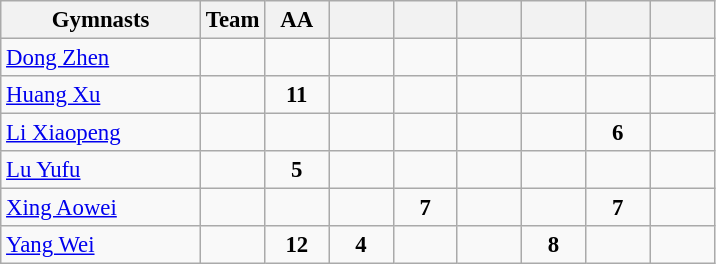<table class="wikitable sortable collapsible autocollapse plainrowheaders" style="text-align:center; font-size:95%;">
<tr>
<th width=28% class=unsortable>Gymnasts</th>
<th width=9% class=unsortable>Team</th>
<th width=9% class=unsortable>AA</th>
<th width=9% class=unsortable></th>
<th width=9% class=unsortable></th>
<th width=9% class=unsortable></th>
<th width=9% class=unsortable></th>
<th width=9% class=unsortable></th>
<th width=9% class=unsortable></th>
</tr>
<tr>
<td align=left><a href='#'>Dong Zhen</a></td>
<td></td>
<td></td>
<td></td>
<td></td>
<td></td>
<td></td>
<td></td>
<td></td>
</tr>
<tr>
<td align=left><a href='#'>Huang Xu</a></td>
<td></td>
<td><strong>11</strong></td>
<td></td>
<td></td>
<td></td>
<td></td>
<td></td>
<td></td>
</tr>
<tr>
<td align=left><a href='#'>Li Xiaopeng</a></td>
<td></td>
<td></td>
<td></td>
<td></td>
<td></td>
<td></td>
<td><strong>6</strong></td>
<td></td>
</tr>
<tr>
<td align=left><a href='#'>Lu Yufu</a></td>
<td></td>
<td><strong>5</strong></td>
<td></td>
<td></td>
<td></td>
<td></td>
<td></td>
<td></td>
</tr>
<tr>
<td align=left><a href='#'>Xing Aowei</a></td>
<td></td>
<td></td>
<td></td>
<td><strong>7</strong></td>
<td></td>
<td></td>
<td><strong>7</strong></td>
<td></td>
</tr>
<tr>
<td align=left><a href='#'>Yang Wei</a></td>
<td></td>
<td><strong>12</strong></td>
<td><strong>4</strong></td>
<td></td>
<td></td>
<td><strong>8</strong></td>
<td></td>
<td></td>
</tr>
</table>
